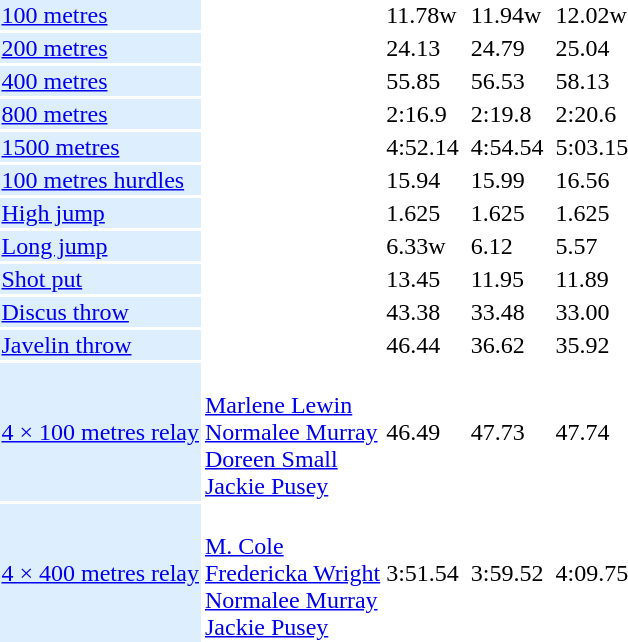<table>
<tr>
<td bgcolor = DDEEFF><a href='#'>100 metres</a></td>
<td></td>
<td>11.78w</td>
<td></td>
<td>11.94w</td>
<td></td>
<td>12.02w</td>
</tr>
<tr>
<td bgcolor = DDEEFF><a href='#'>200 metres</a></td>
<td></td>
<td>24.13</td>
<td></td>
<td>24.79</td>
<td></td>
<td>25.04</td>
</tr>
<tr>
<td bgcolor = DDEEFF><a href='#'>400 metres</a></td>
<td></td>
<td>55.85</td>
<td></td>
<td>56.53</td>
<td></td>
<td>58.13</td>
</tr>
<tr>
<td bgcolor = DDEEFF><a href='#'>800 metres</a></td>
<td></td>
<td>2:16.9</td>
<td></td>
<td>2:19.8</td>
<td></td>
<td>2:20.6</td>
</tr>
<tr>
<td bgcolor = DDEEFF><a href='#'>1500 metres</a></td>
<td></td>
<td>4:52.14</td>
<td></td>
<td>4:54.54</td>
<td></td>
<td>5:03.15</td>
</tr>
<tr>
<td bgcolor = DDEEFF><a href='#'>100 metres hurdles</a></td>
<td></td>
<td>15.94</td>
<td></td>
<td>15.99</td>
<td></td>
<td>16.56</td>
</tr>
<tr>
<td bgcolor = DDEEFF><a href='#'>High jump</a></td>
<td></td>
<td>1.625</td>
<td></td>
<td>1.625</td>
<td></td>
<td>1.625</td>
</tr>
<tr>
<td bgcolor = DDEEFF><a href='#'>Long jump</a></td>
<td></td>
<td>6.33w</td>
<td></td>
<td>6.12</td>
<td></td>
<td>5.57</td>
</tr>
<tr>
<td bgcolor = DDEEFF><a href='#'>Shot put</a></td>
<td></td>
<td>13.45</td>
<td></td>
<td>11.95</td>
<td></td>
<td>11.89</td>
</tr>
<tr>
<td bgcolor = DDEEFF><a href='#'>Discus throw</a></td>
<td></td>
<td>43.38</td>
<td></td>
<td>33.48</td>
<td></td>
<td>33.00</td>
</tr>
<tr>
<td bgcolor = DDEEFF><a href='#'>Javelin throw</a></td>
<td></td>
<td>46.44</td>
<td></td>
<td>36.62</td>
<td></td>
<td>35.92</td>
</tr>
<tr>
<td bgcolor = DDEEFF><a href='#'>4 × 100 metres relay</a></td>
<td> <br> <a href='#'>Marlene Lewin</a> <br> <a href='#'>Normalee Murray</a> <br> <a href='#'>Doreen Small</a> <br> <a href='#'>Jackie Pusey</a></td>
<td>46.49</td>
<td></td>
<td>47.73</td>
<td></td>
<td>47.74</td>
</tr>
<tr>
<td bgcolor = DDEEFF><a href='#'>4 × 400 metres relay</a></td>
<td> <br> <a href='#'>M. Cole</a> <br> <a href='#'>Fredericka Wright</a> <br> <a href='#'>Normalee Murray</a> <br> <a href='#'>Jackie Pusey</a></td>
<td>3:51.54</td>
<td></td>
<td>3:59.52</td>
<td></td>
<td>4:09.75</td>
</tr>
</table>
